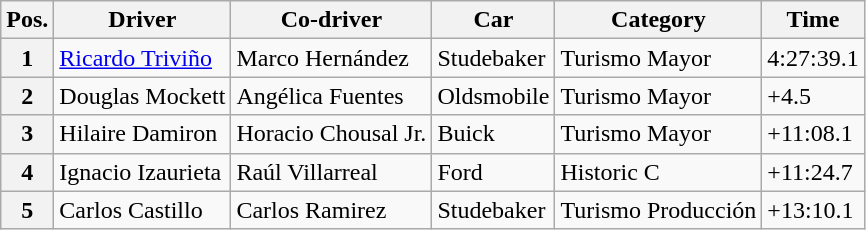<table class="wikitable">
<tr>
<th>Pos.</th>
<th>Driver</th>
<th>Co-driver</th>
<th>Car</th>
<th>Category</th>
<th>Time</th>
</tr>
<tr>
<th>1</th>
<td> <a href='#'>Ricardo Triviño</a></td>
<td> Marco Hernández</td>
<td>Studebaker</td>
<td>Turismo Mayor</td>
<td>4:27:39.1</td>
</tr>
<tr>
<th>2</th>
<td> Douglas Mockett</td>
<td> Angélica Fuentes</td>
<td>Oldsmobile</td>
<td>Turismo Mayor</td>
<td>+4.5</td>
</tr>
<tr>
<th>3</th>
<td> Hilaire Damiron</td>
<td> Horacio Chousal Jr.</td>
<td>Buick</td>
<td>Turismo Mayor</td>
<td>+11:08.1</td>
</tr>
<tr>
<th>4</th>
<td> Ignacio Izaurieta</td>
<td> Raúl Villarreal</td>
<td>Ford</td>
<td>Historic C</td>
<td>+11:24.7</td>
</tr>
<tr>
<th>5</th>
<td> Carlos Castillo</td>
<td> Carlos Ramirez</td>
<td>Studebaker</td>
<td>Turismo Producción</td>
<td>+13:10.1</td>
</tr>
</table>
